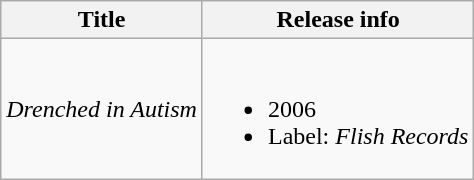<table class="wikitable">
<tr>
<th>Title</th>
<th>Release info</th>
</tr>
<tr>
<td><em>Drenched in Autism</em></td>
<td><br><ul><li>2006</li><li>Label: <em>Flish Records</em></li></ul></td>
</tr>
</table>
